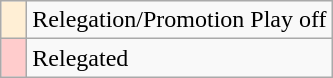<table class="wikitable">
<tr>
<td width=10px  bgcolor=FFEFD5></td>
<td>Relegation/Promotion Play off</td>
</tr>
<tr>
<td width=10px  bgcolor=FFCCCC></td>
<td>Relegated</td>
</tr>
</table>
